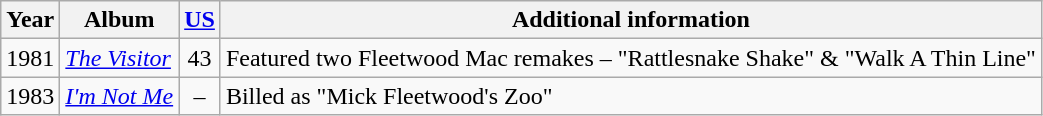<table class="wikitable">
<tr>
<th>Year</th>
<th>Album</th>
<th><a href='#'>US</a></th>
<th>Additional information</th>
</tr>
<tr>
<td style="text-align:left; vertical-align:top;">1981</td>
<td style="text-align:left; vertical-align:top;"><em><a href='#'>The Visitor</a></em></td>
<td style="text-align:center; vertical-align:top;">43</td>
<td style="text-align:left; vertical-align:top;">Featured two Fleetwood Mac remakes – "Rattlesnake Shake" & "Walk A Thin Line"</td>
</tr>
<tr style="vertical-align:top;">
<td style="text-align:left; ">1983</td>
<td style="text-align:left; "><em><a href='#'>I'm Not Me</a></em></td>
<td style="text-align:center; ">–</td>
<td style="text-align:left; ">Billed as "Mick Fleetwood's Zoo"</td>
</tr>
</table>
